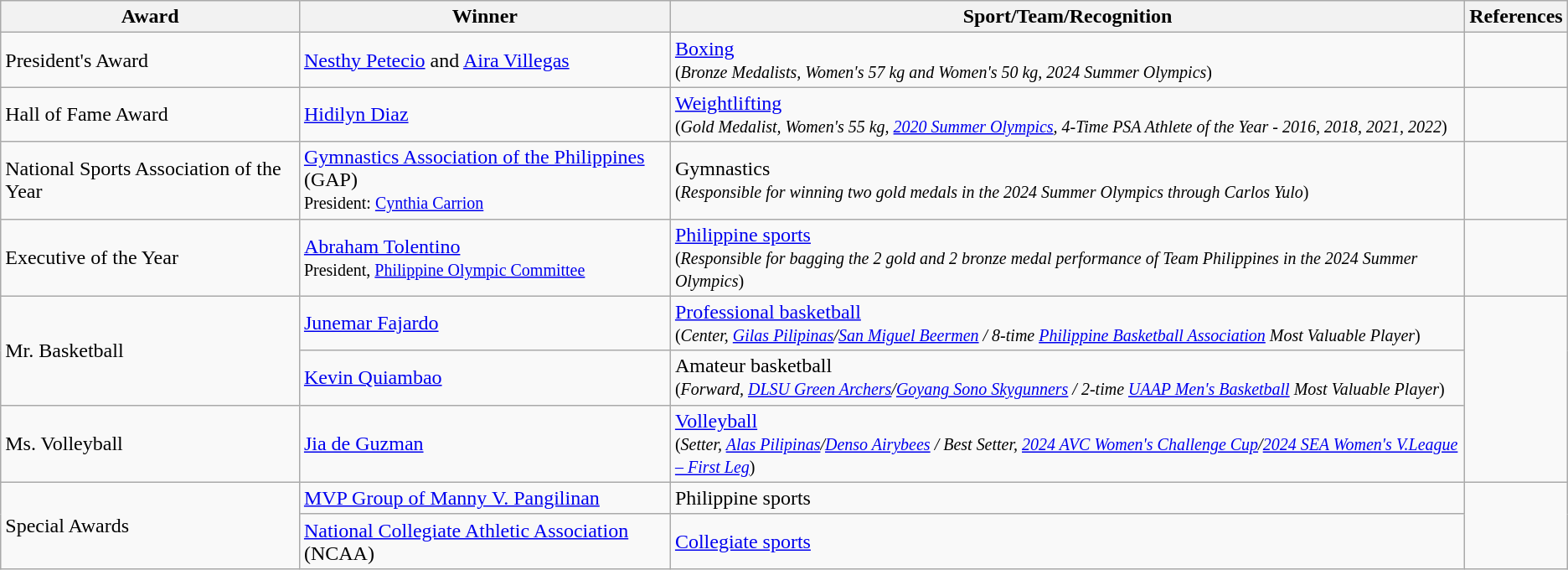<table class="wikitable">
<tr>
<th>Award</th>
<th>Winner</th>
<th>Sport/Team/Recognition</th>
<th>References</th>
</tr>
<tr>
<td>President's Award</td>
<td><a href='#'>Nesthy Petecio</a> and <a href='#'>Aira Villegas</a></td>
<td><a href='#'>Boxing</a> <br> <small>(<em>Bronze Medalists, Women's 57 kg and Women's 50 kg, 2024 Summer Olympics</em>)</small></td>
<td></td>
</tr>
<tr>
<td>Hall of Fame Award</td>
<td><a href='#'>Hidilyn Diaz</a></td>
<td><a href='#'>Weightlifting</a> <br> <small>(<em>Gold Medalist, Women's 55 kg, <a href='#'>2020 Summer Olympics</a>, 4-Time PSA Athlete of the Year - 2016, 2018, 2021, 2022</em>)</small></td>
<td></td>
</tr>
<tr>
<td>National Sports Association of the Year</td>
<td><a href='#'>Gymnastics Association of the Philippines</a> (GAP) <br> <small>President: <a href='#'>Cynthia Carrion</a></small></td>
<td>Gymnastics<br> <small>(<em>Responsible for winning two gold medals in the 2024 Summer Olympics through Carlos Yulo</em>)</small></td>
<td></td>
</tr>
<tr>
<td>Executive of the Year</td>
<td><a href='#'>Abraham Tolentino</a> <br> <small>President, <a href='#'>Philippine Olympic Committee</a></small></td>
<td><a href='#'>Philippine sports</a><br> <small>(<em>Responsible for bagging the 2 gold and 2 bronze medal performance of Team Philippines in the 2024 Summer Olympics</em>)</small></td>
<td></td>
</tr>
<tr>
<td rowspan=2>Mr. Basketball</td>
<td><a href='#'>Junemar Fajardo</a></td>
<td><a href='#'>Professional basketball</a><br> <small>(<em>Center, <a href='#'>Gilas Pilipinas</a>/<a href='#'>San Miguel Beermen</a> / 8-time <a href='#'>Philippine Basketball Association</a> Most Valuable Player</em>)</small></td>
<td rowspan=3></td>
</tr>
<tr>
<td><a href='#'>Kevin Quiambao</a></td>
<td>Amateur basketball<br> <small>(<em>Forward, <a href='#'>DLSU Green Archers</a>/<a href='#'>Goyang Sono Skygunners</a> / 2-time <a href='#'>UAAP Men's Basketball</a> Most Valuable Player</em>)</small></td>
</tr>
<tr>
<td>Ms. Volleyball</td>
<td><a href='#'>Jia de Guzman</a></td>
<td><a href='#'>Volleyball</a><br> <small>(<em>Setter, <a href='#'>Alas Pilipinas</a>/<a href='#'>Denso Airybees</a> / Best Setter, <a href='#'>2024 AVC Women's Challenge Cup</a>/<a href='#'>2024 SEA Women's V.League – First Leg</a></em>)</small></td>
</tr>
<tr>
<td rowspan=2>Special Awards</td>
<td><a href='#'>MVP Group of Manny V. Pangilinan</a></td>
<td>Philippine sports <br> </td>
<td rowspan=2></td>
</tr>
<tr>
<td><a href='#'>National Collegiate Athletic Association</a> (NCAA)</td>
<td><a href='#'>Collegiate sports</a> <br> </td>
</tr>
</table>
